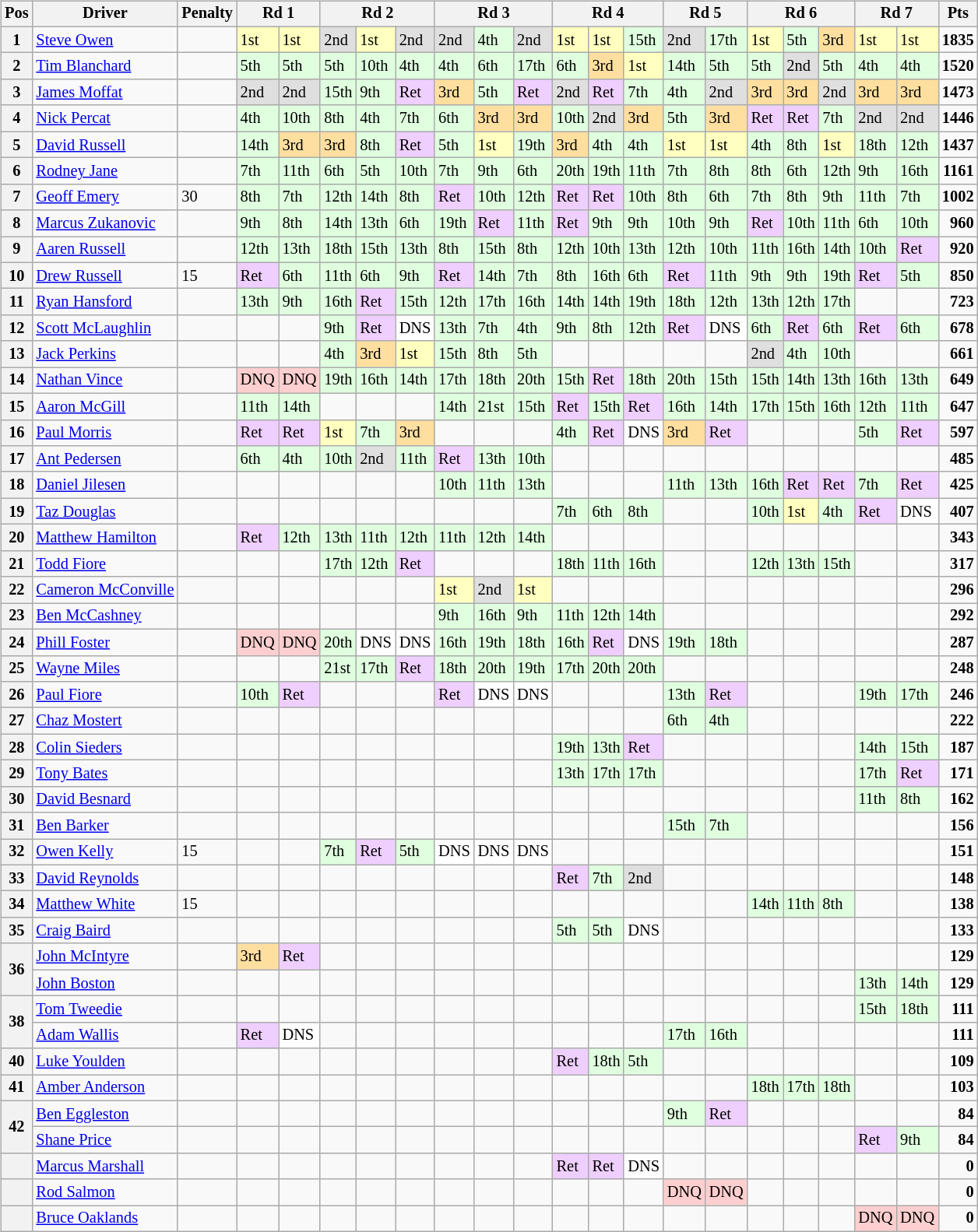<table>
<tr>
<td><br><table class="wikitable" style="font-size: 85%">
<tr>
<th>Pos</th>
<th>Driver</th>
<th>Penalty</th>
<th colspan=2>Rd 1</th>
<th colspan=3>Rd 2</th>
<th colspan=3>Rd 3</th>
<th colspan=3>Rd 4</th>
<th colspan=2>Rd 5</th>
<th colspan=3>Rd 6</th>
<th colspan=2>Rd 7</th>
<th>Pts</th>
</tr>
<tr>
<th>1</th>
<td><a href='#'>Steve Owen</a></td>
<td></td>
<td style="background:#ffffbf;">1st</td>
<td style="background:#ffffbf;">1st</td>
<td style="background:#dfdfdf;">2nd</td>
<td style="background:#ffffbf;">1st</td>
<td style="background:#dfdfdf;">2nd</td>
<td style="background:#dfdfdf;">2nd</td>
<td style="background:#dfffdf;">4th</td>
<td style="background:#dfdfdf;">2nd</td>
<td style="background:#ffffbf;">1st</td>
<td style="background:#ffffbf;">1st</td>
<td style="background:#dfffdf;">15th</td>
<td style="background:#dfdfdf;">2nd</td>
<td style="background:#dfffdf;">17th</td>
<td style="background:#ffffbf;">1st</td>
<td style="background:#dfffdf;">5th</td>
<td style="background:#ffdf9f;">3rd</td>
<td style="background:#ffffbf;">1st</td>
<td style="background:#ffffbf;">1st</td>
<td align="right"><strong>1835</strong></td>
</tr>
<tr>
<th>2</th>
<td><a href='#'>Tim Blanchard</a></td>
<td></td>
<td style="background:#dfffdf;">5th</td>
<td style="background:#dfffdf;">5th</td>
<td style="background:#dfffdf;">5th</td>
<td style="background:#dfffdf;">10th</td>
<td style="background:#dfffdf;">4th</td>
<td style="background:#dfffdf;">4th</td>
<td style="background:#dfffdf;">6th</td>
<td style="background:#dfffdf;">17th</td>
<td style="background:#dfffdf;">6th</td>
<td style="background:#ffdf9f;">3rd</td>
<td style="background:#ffffbf;">1st</td>
<td style="background:#dfffdf;">14th</td>
<td style="background:#dfffdf;">5th</td>
<td style="background:#dfffdf;">5th</td>
<td style="background:#dfdfdf;">2nd</td>
<td style="background:#dfffdf;">5th</td>
<td style="background:#dfffdf;">4th</td>
<td style="background:#dfffdf;">4th</td>
<td align="right"><strong>1520</strong></td>
</tr>
<tr>
<th>3</th>
<td><a href='#'>James Moffat</a></td>
<td></td>
<td style="background:#dfdfdf;">2nd</td>
<td style="background:#dfdfdf;">2nd</td>
<td style="background:#dfffdf;">15th</td>
<td style="background:#dfffdf;">9th</td>
<td style="background:#efcfff;">Ret</td>
<td style="background:#ffdf9f;">3rd</td>
<td style="background:#dfffdf;">5th</td>
<td style="background:#efcfff;">Ret</td>
<td style="background:#dfdfdf;">2nd</td>
<td style="background:#efcfff;">Ret</td>
<td style="background:#dfffdf;">7th</td>
<td style="background:#dfffdf;">4th</td>
<td style="background:#dfdfdf;">2nd</td>
<td style="background:#ffdf9f;">3rd</td>
<td style="background:#ffdf9f;">3rd</td>
<td style="background:#dfdfdf;">2nd</td>
<td style="background:#ffdf9f;">3rd</td>
<td style="background:#ffdf9f;">3rd</td>
<td align="right"><strong>1473</strong></td>
</tr>
<tr>
<th>4</th>
<td><a href='#'>Nick Percat</a></td>
<td></td>
<td style="background:#dfffdf;">4th</td>
<td style="background:#dfffdf;">10th</td>
<td style="background:#dfffdf;">8th</td>
<td style="background:#dfffdf;">4th</td>
<td style="background:#dfffdf;">7th</td>
<td style="background:#dfffdf;">6th</td>
<td style="background:#ffdf9f;">3rd</td>
<td style="background:#ffdf9f;">3rd</td>
<td style="background:#dfffdf;">10th</td>
<td style="background:#dfdfdf;">2nd</td>
<td style="background:#ffdf9f;">3rd</td>
<td style="background:#dfffdf;">5th</td>
<td style="background:#ffdf9f;">3rd</td>
<td style="background:#efcfff;">Ret</td>
<td style="background:#efcfff;">Ret</td>
<td style="background:#dfffdf;">7th</td>
<td style="background:#dfdfdf;">2nd</td>
<td style="background:#dfdfdf;">2nd</td>
<td align="right"><strong>1446</strong></td>
</tr>
<tr>
<th>5</th>
<td><a href='#'>David Russell</a></td>
<td></td>
<td style="background:#dfffdf;">14th</td>
<td style="background:#ffdf9f;">3rd</td>
<td style="background:#ffdf9f;">3rd</td>
<td style="background:#dfffdf;">8th</td>
<td style="background:#efcfff;">Ret</td>
<td style="background:#dfffdf;">5th</td>
<td style="background:#ffffbf;">1st</td>
<td style="background:#dfffdf;">19th</td>
<td style="background:#ffdf9f;">3rd</td>
<td style="background:#dfffdf;">4th</td>
<td style="background:#dfffdf;">4th</td>
<td style="background:#ffffbf;">1st</td>
<td style="background:#ffffbf;">1st</td>
<td style="background:#dfffdf;">4th</td>
<td style="background:#dfffdf;">8th</td>
<td style="background:#ffffbf;">1st</td>
<td style="background:#dfffdf;">18th</td>
<td style="background:#dfffdf;">12th</td>
<td align="right"><strong>1437</strong></td>
</tr>
<tr>
<th>6</th>
<td><a href='#'>Rodney Jane</a></td>
<td></td>
<td style="background:#dfffdf;">7th</td>
<td style="background:#dfffdf;">11th</td>
<td style="background:#dfffdf;">6th</td>
<td style="background:#dfffdf;">5th</td>
<td style="background:#dfffdf;">10th</td>
<td style="background:#dfffdf;">7th</td>
<td style="background:#dfffdf;">9th</td>
<td style="background:#dfffdf;">6th</td>
<td style="background:#dfffdf;">20th</td>
<td style="background:#dfffdf;">19th</td>
<td style="background:#dfffdf;">11th</td>
<td style="background:#dfffdf;">7th</td>
<td style="background:#dfffdf;">8th</td>
<td style="background:#dfffdf;">8th</td>
<td style="background:#dfffdf;">6th</td>
<td style="background:#dfffdf;">12th</td>
<td style="background:#dfffdf;">9th</td>
<td style="background:#dfffdf;">16th</td>
<td align="right"><strong>1161</strong></td>
</tr>
<tr>
<th>7</th>
<td><a href='#'>Geoff Emery</a></td>
<td>30</td>
<td style="background:#dfffdf;">8th</td>
<td style="background:#dfffdf;">7th</td>
<td style="background:#dfffdf;">12th</td>
<td style="background:#dfffdf;">14th</td>
<td style="background:#dfffdf;">8th</td>
<td style="background:#efcfff;">Ret</td>
<td style="background:#dfffdf;">10th</td>
<td style="background:#dfffdf;">12th</td>
<td style="background:#efcfff;">Ret</td>
<td style="background:#efcfff;">Ret</td>
<td style="background:#dfffdf;">10th</td>
<td style="background:#dfffdf;">8th</td>
<td style="background:#dfffdf;">6th</td>
<td style="background:#dfffdf;">7th</td>
<td style="background:#dfffdf;">8th</td>
<td style="background:#dfffdf;">9th</td>
<td style="background:#dfffdf;">11th</td>
<td style="background:#dfffdf;">7th</td>
<td align="right"><strong>1002</strong></td>
</tr>
<tr>
<th>8</th>
<td><a href='#'>Marcus Zukanovic</a></td>
<td></td>
<td style="background:#dfffdf;">9th</td>
<td style="background:#dfffdf;">8th</td>
<td style="background:#dfffdf;">14th</td>
<td style="background:#dfffdf;">13th</td>
<td style="background:#dfffdf;">6th</td>
<td style="background:#dfffdf;">19th</td>
<td style="background:#efcfff;">Ret</td>
<td style="background:#dfffdf;">11th</td>
<td style="background:#efcfff;">Ret</td>
<td style="background:#dfffdf;">9th</td>
<td style="background:#dfffdf;">9th</td>
<td style="background:#dfffdf;">10th</td>
<td style="background:#dfffdf;">9th</td>
<td style="background:#efcfff;">Ret</td>
<td style="background:#dfffdf;">10th</td>
<td style="background:#dfffdf;">11th</td>
<td style="background:#dfffdf;">6th</td>
<td style="background:#dfffdf;">10th</td>
<td align="right"><strong>960</strong></td>
</tr>
<tr>
<th>9</th>
<td><a href='#'>Aaren Russell</a></td>
<td></td>
<td style="background:#dfffdf;">12th</td>
<td style="background:#dfffdf;">13th</td>
<td style="background:#dfffdf;">18th</td>
<td style="background:#dfffdf;">15th</td>
<td style="background:#dfffdf;">13th</td>
<td style="background:#dfffdf;">8th</td>
<td style="background:#dfffdf;">15th</td>
<td style="background:#dfffdf;">8th</td>
<td style="background:#dfffdf;">12th</td>
<td style="background:#dfffdf;">10th</td>
<td style="background:#dfffdf;">13th</td>
<td style="background:#dfffdf;">12th</td>
<td style="background:#dfffdf;">10th</td>
<td style="background:#dfffdf;">11th</td>
<td style="background:#dfffdf;">16th</td>
<td style="background:#dfffdf;">14th</td>
<td style="background:#dfffdf;">10th</td>
<td style="background:#efcfff;">Ret</td>
<td align="right"><strong>920</strong></td>
</tr>
<tr>
<th>10</th>
<td><a href='#'>Drew Russell</a></td>
<td>15</td>
<td style="background:#efcfff;">Ret</td>
<td style="background:#dfffdf;">6th</td>
<td style="background:#dfffdf;">11th</td>
<td style="background:#dfffdf;">6th</td>
<td style="background:#dfffdf;">9th</td>
<td style="background:#efcfff;">Ret</td>
<td style="background:#dfffdf;">14th</td>
<td style="background:#dfffdf;">7th</td>
<td style="background:#dfffdf;">8th</td>
<td style="background:#dfffdf;">16th</td>
<td style="background:#dfffdf;">6th</td>
<td style="background:#efcfff;">Ret</td>
<td style="background:#dfffdf;">11th</td>
<td style="background:#dfffdf;">9th</td>
<td style="background:#dfffdf;">9th</td>
<td style="background:#dfffdf;">19th</td>
<td style="background:#efcfff;">Ret</td>
<td style="background:#dfffdf;">5th</td>
<td align="right"><strong>850</strong></td>
</tr>
<tr>
<th>11</th>
<td><a href='#'>Ryan Hansford</a></td>
<td></td>
<td style="background:#dfffdf;">13th</td>
<td style="background:#dfffdf;">9th</td>
<td style="background:#dfffdf;">16th</td>
<td style="background:#efcfff;">Ret</td>
<td style="background:#dfffdf;">15th</td>
<td style="background:#dfffdf;">12th</td>
<td style="background:#dfffdf;">17th</td>
<td style="background:#dfffdf;">16th</td>
<td style="background:#dfffdf;">14th</td>
<td style="background:#dfffdf;">14th</td>
<td style="background:#dfffdf;">19th</td>
<td style="background:#dfffdf;">18th</td>
<td style="background:#dfffdf;">12th</td>
<td style="background:#dfffdf;">13th</td>
<td style="background:#dfffdf;">12th</td>
<td style="background:#dfffdf;">17th</td>
<td></td>
<td></td>
<td align="right"><strong>723</strong></td>
</tr>
<tr>
<th>12</th>
<td><a href='#'>Scott McLaughlin</a></td>
<td></td>
<td></td>
<td></td>
<td style="background:#dfffdf;">9th</td>
<td style="background:#efcfff;">Ret</td>
<td style="background:#ffffff;">DNS</td>
<td style="background:#dfffdf;">13th</td>
<td style="background:#dfffdf;">7th</td>
<td style="background:#dfffdf;">4th</td>
<td style="background:#dfffdf;">9th</td>
<td style="background:#dfffdf;">8th</td>
<td style="background:#dfffdf;">12th</td>
<td style="background:#efcfff;">Ret</td>
<td style="background:#ffffff;">DNS</td>
<td style="background:#dfffdf;">6th</td>
<td style="background:#efcfff;">Ret</td>
<td style="background:#dfffdf;">6th</td>
<td style="background:#efcfff;">Ret</td>
<td style="background:#dfffdf;">6th</td>
<td align="right"><strong>678</strong></td>
</tr>
<tr>
<th>13</th>
<td><a href='#'>Jack Perkins</a></td>
<td></td>
<td></td>
<td></td>
<td style="background:#dfffdf;">4th</td>
<td style="background:#ffdf9f;">3rd</td>
<td style="background:#ffffbf;">1st</td>
<td style="background:#dfffdf;">15th</td>
<td style="background:#dfffdf;">8th</td>
<td style="background:#dfffdf;">5th</td>
<td></td>
<td></td>
<td></td>
<td></td>
<td></td>
<td style="background:#dfdfdf;">2nd</td>
<td style="background:#dfffdf;">4th</td>
<td style="background:#dfffdf;">10th</td>
<td></td>
<td></td>
<td align="right"><strong>661</strong></td>
</tr>
<tr>
<th>14</th>
<td><a href='#'>Nathan Vince</a></td>
<td></td>
<td style="background:#ffcfcf;">DNQ</td>
<td style="background:#ffcfcf;">DNQ</td>
<td style="background:#dfffdf;">19th</td>
<td style="background:#dfffdf;">16th</td>
<td style="background:#dfffdf;">14th</td>
<td style="background:#dfffdf;">17th</td>
<td style="background:#dfffdf;">18th</td>
<td style="background:#dfffdf;">20th</td>
<td style="background:#dfffdf;">15th</td>
<td style="background:#efcfff;">Ret</td>
<td style="background:#dfffdf;">18th</td>
<td style="background:#dfffdf;">20th</td>
<td style="background:#dfffdf;">15th</td>
<td style="background:#dfffdf;">15th</td>
<td style="background:#dfffdf;">14th</td>
<td style="background:#dfffdf;">13th</td>
<td style="background:#dfffdf;">16th</td>
<td style="background:#dfffdf;">13th</td>
<td align="right"><strong>649</strong></td>
</tr>
<tr>
<th>15</th>
<td><a href='#'>Aaron McGill</a></td>
<td></td>
<td style="background:#dfffdf;">11th</td>
<td style="background:#dfffdf;">14th</td>
<td></td>
<td></td>
<td></td>
<td style="background:#dfffdf;">14th</td>
<td style="background:#dfffdf;">21st</td>
<td style="background:#dfffdf;">15th</td>
<td style="background:#efcfff;">Ret</td>
<td style="background:#dfffdf;">15th</td>
<td style="background:#efcfff;">Ret</td>
<td style="background:#dfffdf;">16th</td>
<td style="background:#dfffdf;">14th</td>
<td style="background:#dfffdf;">17th</td>
<td style="background:#dfffdf;">15th</td>
<td style="background:#dfffdf;">16th</td>
<td style="background:#dfffdf;">12th</td>
<td style="background:#dfffdf;">11th</td>
<td align="right"><strong>647</strong></td>
</tr>
<tr>
<th>16</th>
<td><a href='#'>Paul Morris</a></td>
<td></td>
<td style="background:#efcfff;">Ret</td>
<td style="background:#efcfff;">Ret</td>
<td style="background:#ffffbf;">1st</td>
<td style="background:#dfffdf;">7th</td>
<td style="background:#ffdf9f;">3rd</td>
<td></td>
<td></td>
<td></td>
<td style="background:#dfffdf;">4th</td>
<td style="background:#efcfff;">Ret</td>
<td style="background:#ffffff;">DNS</td>
<td style="background:#ffdf9f;">3rd</td>
<td style="background:#efcfff;">Ret</td>
<td></td>
<td></td>
<td></td>
<td style="background:#dfffdf;">5th</td>
<td style="background:#efcfff;">Ret</td>
<td align="right"><strong>597</strong></td>
</tr>
<tr>
<th>17</th>
<td><a href='#'>Ant Pedersen</a></td>
<td></td>
<td style="background:#dfffdf;">6th</td>
<td style="background:#dfffdf;">4th</td>
<td style="background:#dfffdf;">10th</td>
<td style="background:#dfdfdf;">2nd</td>
<td style="background:#dfffdf;">11th</td>
<td style="background:#efcfff;">Ret</td>
<td style="background:#dfffdf;">13th</td>
<td style="background:#dfffdf;">10th</td>
<td></td>
<td></td>
<td></td>
<td></td>
<td></td>
<td></td>
<td></td>
<td></td>
<td></td>
<td></td>
<td align="right"><strong>485</strong></td>
</tr>
<tr>
<th>18</th>
<td><a href='#'>Daniel Jilesen</a></td>
<td></td>
<td></td>
<td></td>
<td></td>
<td></td>
<td></td>
<td style="background:#dfffdf;">10th</td>
<td style="background:#dfffdf;">11th</td>
<td style="background:#dfffdf;">13th</td>
<td></td>
<td></td>
<td></td>
<td style="background:#dfffdf;">11th</td>
<td style="background:#dfffdf;">13th</td>
<td style="background:#dfffdf;">16th</td>
<td style="background:#efcfff;">Ret</td>
<td style="background:#efcfff;">Ret</td>
<td style="background:#dfffdf;">7th</td>
<td style="background:#efcfff;">Ret</td>
<td align="right"><strong>425</strong></td>
</tr>
<tr>
<th>19</th>
<td><a href='#'>Taz Douglas</a></td>
<td></td>
<td></td>
<td></td>
<td></td>
<td></td>
<td></td>
<td></td>
<td></td>
<td></td>
<td style="background:#dfffdf;">7th</td>
<td style="background:#dfffdf;">6th</td>
<td style="background:#dfffdf;">8th</td>
<td></td>
<td></td>
<td style="background:#dfffdf;">10th</td>
<td style="background:#ffffbf;">1st</td>
<td style="background:#dfffdf;">4th</td>
<td style="background:#efcfff;">Ret</td>
<td style="background:#ffffff;">DNS</td>
<td align="right"><strong>407</strong></td>
</tr>
<tr>
<th>20</th>
<td><a href='#'>Matthew Hamilton</a></td>
<td></td>
<td style="background:#efcfff;">Ret</td>
<td style="background:#dfffdf;">12th</td>
<td style="background:#dfffdf;">13th</td>
<td style="background:#dfffdf;">11th</td>
<td style="background:#dfffdf;">12th</td>
<td style="background:#dfffdf;">11th</td>
<td style="background:#dfffdf;">12th</td>
<td style="background:#dfffdf;">14th</td>
<td></td>
<td></td>
<td></td>
<td></td>
<td></td>
<td></td>
<td></td>
<td></td>
<td></td>
<td></td>
<td align="right"><strong>343</strong></td>
</tr>
<tr>
<th>21</th>
<td><a href='#'>Todd Fiore</a></td>
<td></td>
<td></td>
<td></td>
<td style="background:#dfffdf;">17th</td>
<td style="background:#dfffdf;">12th</td>
<td style="background:#efcfff;">Ret</td>
<td></td>
<td></td>
<td></td>
<td style="background:#dfffdf;">18th</td>
<td style="background:#dfffdf;">11th</td>
<td style="background:#dfffdf;">16th</td>
<td></td>
<td></td>
<td style="background:#dfffdf;">12th</td>
<td style="background:#dfffdf;">13th</td>
<td style="background:#dfffdf;">15th</td>
<td></td>
<td></td>
<td align="right"><strong>317</strong></td>
</tr>
<tr>
<th>22</th>
<td><a href='#'>Cameron McConville</a></td>
<td></td>
<td></td>
<td></td>
<td></td>
<td></td>
<td></td>
<td style="background:#ffffbf;">1st</td>
<td style="background:#dfdfdf;">2nd</td>
<td style="background:#ffffbf;">1st</td>
<td></td>
<td></td>
<td></td>
<td></td>
<td></td>
<td></td>
<td></td>
<td></td>
<td></td>
<td></td>
<td align="right"><strong>296</strong></td>
</tr>
<tr>
<th>23</th>
<td><a href='#'>Ben McCashney</a></td>
<td></td>
<td></td>
<td></td>
<td></td>
<td></td>
<td></td>
<td style="background:#dfffdf;">9th</td>
<td style="background:#dfffdf;">16th</td>
<td style="background:#dfffdf;">9th</td>
<td style="background:#dfffdf;">11th</td>
<td style="background:#dfffdf;">12th</td>
<td style="background:#dfffdf;">14th</td>
<td></td>
<td></td>
<td></td>
<td></td>
<td></td>
<td></td>
<td></td>
<td align="right"><strong>292</strong></td>
</tr>
<tr>
<th>24</th>
<td><a href='#'>Phill Foster</a></td>
<td></td>
<td style="background:#ffcfcf;">DNQ</td>
<td style="background:#ffcfcf;">DNQ</td>
<td style="background:#dfffdf;">20th</td>
<td style="background:#ffffff;">DNS</td>
<td style="background:#ffffff;">DNS</td>
<td style="background:#dfffdf;">16th</td>
<td style="background:#dfffdf;">19th</td>
<td style="background:#dfffdf;">18th</td>
<td style="background:#dfffdf;">16th</td>
<td style="background:#efcfff;">Ret</td>
<td style="background:#ffffff;">DNS</td>
<td style="background:#dfffdf;">19th</td>
<td style="background:#dfffdf;">18th</td>
<td></td>
<td></td>
<td></td>
<td></td>
<td></td>
<td align="right"><strong>287</strong></td>
</tr>
<tr>
<th>25</th>
<td><a href='#'>Wayne Miles</a></td>
<td></td>
<td></td>
<td></td>
<td style="background:#dfffdf;">21st</td>
<td style="background:#dfffdf;">17th</td>
<td style="background:#efcfff;">Ret</td>
<td style="background:#dfffdf;">18th</td>
<td style="background:#dfffdf;">20th</td>
<td style="background:#dfffdf;">19th</td>
<td style="background:#dfffdf;">17th</td>
<td style="background:#dfffdf;">20th</td>
<td style="background:#dfffdf;">20th</td>
<td></td>
<td></td>
<td></td>
<td></td>
<td></td>
<td></td>
<td></td>
<td align="right"><strong>248</strong></td>
</tr>
<tr>
<th>26</th>
<td><a href='#'>Paul Fiore</a></td>
<td></td>
<td style="background:#dfffdf;">10th</td>
<td style="background:#efcfff;">Ret</td>
<td></td>
<td></td>
<td></td>
<td style="background:#efcfff;">Ret</td>
<td style="background:#ffffff;">DNS</td>
<td style="background:#ffffff;">DNS</td>
<td></td>
<td></td>
<td></td>
<td style="background:#dfffdf;">13th</td>
<td style="background:#efcfff;">Ret</td>
<td></td>
<td></td>
<td></td>
<td style="background:#dfffdf;">19th</td>
<td style="background:#dfffdf;">17th</td>
<td align="right"><strong>246</strong></td>
</tr>
<tr>
<th>27</th>
<td><a href='#'>Chaz Mostert</a></td>
<td></td>
<td></td>
<td></td>
<td></td>
<td></td>
<td></td>
<td></td>
<td></td>
<td></td>
<td></td>
<td></td>
<td></td>
<td style="background:#dfffdf;">6th</td>
<td style="background:#dfffdf;">4th</td>
<td></td>
<td></td>
<td></td>
<td></td>
<td></td>
<td align="right"><strong>222</strong></td>
</tr>
<tr>
<th>28</th>
<td><a href='#'>Colin Sieders</a></td>
<td></td>
<td></td>
<td></td>
<td></td>
<td></td>
<td></td>
<td></td>
<td></td>
<td></td>
<td style="background:#dfffdf;">19th</td>
<td style="background:#dfffdf;">13th</td>
<td style="background:#efcfff;">Ret</td>
<td></td>
<td></td>
<td></td>
<td></td>
<td></td>
<td style="background:#dfffdf;">14th</td>
<td style="background:#dfffdf;">15th</td>
<td align="right"><strong>187</strong></td>
</tr>
<tr>
<th>29</th>
<td><a href='#'>Tony Bates</a></td>
<td></td>
<td></td>
<td></td>
<td></td>
<td></td>
<td></td>
<td></td>
<td></td>
<td></td>
<td style="background:#dfffdf;">13th</td>
<td style="background:#dfffdf;">17th</td>
<td style="background:#dfffdf;">17th</td>
<td></td>
<td></td>
<td></td>
<td></td>
<td></td>
<td style="background:#dfffdf;">17th</td>
<td style="background:#efcfff;">Ret</td>
<td align="right"><strong>171</strong></td>
</tr>
<tr>
<th>30</th>
<td><a href='#'>David Besnard</a></td>
<td></td>
<td></td>
<td></td>
<td></td>
<td></td>
<td></td>
<td></td>
<td></td>
<td></td>
<td></td>
<td></td>
<td></td>
<td></td>
<td></td>
<td></td>
<td></td>
<td></td>
<td style="background:#dfffdf;">11th</td>
<td style="background:#dfffdf;">8th</td>
<td align="right"><strong>162</strong></td>
</tr>
<tr>
<th>31</th>
<td><a href='#'>Ben Barker</a></td>
<td></td>
<td></td>
<td></td>
<td></td>
<td></td>
<td></td>
<td></td>
<td></td>
<td></td>
<td></td>
<td></td>
<td></td>
<td style="background:#dfffdf;">15th</td>
<td style="background:#dfffdf;">7th</td>
<td></td>
<td></td>
<td></td>
<td></td>
<td></td>
<td align="right"><strong>156</strong></td>
</tr>
<tr>
<th>32</th>
<td><a href='#'>Owen Kelly</a></td>
<td>15</td>
<td></td>
<td></td>
<td style="background:#dfffdf;">7th</td>
<td style="background:#efcfff;">Ret</td>
<td style="background:#dfffdf;">5th</td>
<td style="background:#ffffff;">DNS</td>
<td style="background:#ffffff;">DNS</td>
<td style="background:#ffffff;">DNS</td>
<td></td>
<td></td>
<td></td>
<td></td>
<td></td>
<td></td>
<td></td>
<td></td>
<td></td>
<td></td>
<td align="right"><strong>151</strong></td>
</tr>
<tr>
<th>33</th>
<td><a href='#'>David Reynolds</a></td>
<td></td>
<td></td>
<td></td>
<td></td>
<td></td>
<td></td>
<td></td>
<td></td>
<td></td>
<td style="background:#efcfff;">Ret</td>
<td style="background:#dfffdf;">7th</td>
<td style="background:#dfdfdf;">2nd</td>
<td></td>
<td></td>
<td></td>
<td></td>
<td></td>
<td></td>
<td></td>
<td align="right"><strong>148</strong></td>
</tr>
<tr>
<th>34</th>
<td><a href='#'>Matthew White</a></td>
<td>15</td>
<td></td>
<td></td>
<td></td>
<td></td>
<td></td>
<td></td>
<td></td>
<td></td>
<td></td>
<td></td>
<td></td>
<td></td>
<td></td>
<td style="background:#dfffdf;">14th</td>
<td style="background:#dfffdf;">11th</td>
<td style="background:#dfffdf;">8th</td>
<td></td>
<td></td>
<td align="right"><strong>138</strong></td>
</tr>
<tr>
<th>35</th>
<td><a href='#'>Craig Baird</a></td>
<td></td>
<td></td>
<td></td>
<td></td>
<td></td>
<td></td>
<td></td>
<td></td>
<td></td>
<td style="background:#dfffdf;">5th</td>
<td style="background:#dfffdf;">5th</td>
<td style="background:#ffffff;">DNS</td>
<td></td>
<td></td>
<td></td>
<td></td>
<td></td>
<td></td>
<td></td>
<td align="right"><strong>133</strong></td>
</tr>
<tr>
<th rowspan=2>36</th>
<td><a href='#'>John McIntyre</a></td>
<td></td>
<td style="background:#ffdf9f;">3rd</td>
<td style="background:#efcfff;">Ret</td>
<td></td>
<td></td>
<td></td>
<td></td>
<td></td>
<td></td>
<td></td>
<td></td>
<td></td>
<td></td>
<td></td>
<td></td>
<td></td>
<td></td>
<td></td>
<td></td>
<td align="right"><strong>129</strong></td>
</tr>
<tr>
<td><a href='#'>John Boston</a></td>
<td></td>
<td></td>
<td></td>
<td></td>
<td></td>
<td></td>
<td></td>
<td></td>
<td></td>
<td></td>
<td></td>
<td></td>
<td></td>
<td></td>
<td></td>
<td></td>
<td></td>
<td style="background:#dfffdf;">13th</td>
<td style="background:#dfffdf;">14th</td>
<td align="right"><strong>129</strong></td>
</tr>
<tr>
<th rowspan=2>38</th>
<td><a href='#'>Tom Tweedie</a></td>
<td></td>
<td></td>
<td></td>
<td></td>
<td></td>
<td></td>
<td></td>
<td></td>
<td></td>
<td></td>
<td></td>
<td></td>
<td></td>
<td></td>
<td></td>
<td></td>
<td></td>
<td style="background:#dfffdf;">15th</td>
<td style="background:#dfffdf;">18th</td>
<td align="right"><strong>111</strong></td>
</tr>
<tr>
<td><a href='#'>Adam Wallis</a></td>
<td></td>
<td style="background:#efcfff;">Ret</td>
<td style="background:#ffffff;">DNS</td>
<td></td>
<td></td>
<td></td>
<td></td>
<td></td>
<td></td>
<td></td>
<td></td>
<td></td>
<td style="background:#dfffdf;">17th</td>
<td style="background:#dfffdf;">16th</td>
<td></td>
<td></td>
<td></td>
<td></td>
<td></td>
<td align="right"><strong>111</strong></td>
</tr>
<tr>
<th>40</th>
<td><a href='#'>Luke Youlden</a></td>
<td></td>
<td></td>
<td></td>
<td></td>
<td></td>
<td></td>
<td></td>
<td></td>
<td></td>
<td style="background:#efcfff;">Ret</td>
<td style="background:#dfffdf;">18th</td>
<td style="background:#dfffdf;">5th</td>
<td></td>
<td></td>
<td></td>
<td></td>
<td></td>
<td></td>
<td></td>
<td align="right"><strong>109</strong></td>
</tr>
<tr>
<th>41</th>
<td><a href='#'>Amber Anderson</a></td>
<td></td>
<td></td>
<td></td>
<td></td>
<td></td>
<td></td>
<td></td>
<td></td>
<td></td>
<td></td>
<td></td>
<td></td>
<td></td>
<td></td>
<td style="background:#dfffdf;">18th</td>
<td style="background:#dfffdf;">17th</td>
<td style="background:#dfffdf;">18th</td>
<td></td>
<td></td>
<td align="right"><strong>103</strong></td>
</tr>
<tr>
<th rowspan=2>42</th>
<td><a href='#'>Ben Eggleston</a></td>
<td></td>
<td></td>
<td></td>
<td></td>
<td></td>
<td></td>
<td></td>
<td></td>
<td></td>
<td></td>
<td></td>
<td></td>
<td style="background:#dfffdf;">9th</td>
<td style="background:#efcfff;">Ret</td>
<td></td>
<td></td>
<td></td>
<td></td>
<td></td>
<td align="right"><strong>84</strong></td>
</tr>
<tr>
<td><a href='#'>Shane Price</a></td>
<td></td>
<td></td>
<td></td>
<td></td>
<td></td>
<td></td>
<td></td>
<td></td>
<td></td>
<td></td>
<td></td>
<td></td>
<td></td>
<td></td>
<td></td>
<td></td>
<td></td>
<td style="background:#efcfff;">Ret</td>
<td style="background:#dfffdf;">9th</td>
<td align="right"><strong>84</strong></td>
</tr>
<tr>
<th></th>
<td><a href='#'>Marcus Marshall</a></td>
<td></td>
<td></td>
<td></td>
<td></td>
<td></td>
<td></td>
<td></td>
<td></td>
<td></td>
<td style="background:#efcfff;">Ret</td>
<td style="background:#efcfff;">Ret</td>
<td style="background:#ffffff;">DNS</td>
<td></td>
<td></td>
<td></td>
<td></td>
<td></td>
<td></td>
<td></td>
<td align="right"><strong>0</strong></td>
</tr>
<tr>
<th></th>
<td><a href='#'>Rod Salmon</a></td>
<td></td>
<td></td>
<td></td>
<td></td>
<td></td>
<td></td>
<td></td>
<td></td>
<td></td>
<td></td>
<td></td>
<td></td>
<td style="background:#ffcfcf;">DNQ</td>
<td style="background:#ffcfcf;">DNQ</td>
<td></td>
<td></td>
<td></td>
<td></td>
<td></td>
<td align="right"><strong>0</strong></td>
</tr>
<tr>
<th></th>
<td><a href='#'>Bruce Oaklands</a></td>
<td></td>
<td></td>
<td></td>
<td></td>
<td></td>
<td></td>
<td></td>
<td></td>
<td></td>
<td></td>
<td></td>
<td></td>
<td></td>
<td></td>
<td></td>
<td></td>
<td></td>
<td style="background:#ffcfcf;">DNQ</td>
<td style="background:#ffcfcf;">DNQ</td>
<td align="right"><strong>0</strong></td>
</tr>
</table>
</td>
<td valign="top"><br></td>
</tr>
</table>
